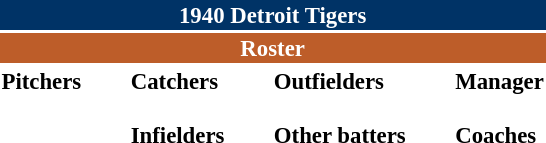<table class="toccolours" style="font-size: 95%;">
<tr>
<th colspan="10" style="background-color: #003366; color: white; text-align: center;">1940 Detroit Tigers</th>
</tr>
<tr>
<td colspan="10" style="background-color: #bd5d29; color: white; text-align: center;"><strong>Roster</strong></td>
</tr>
<tr>
<td valign="top"><strong>Pitchers</strong><br>















</td>
<td width="25px"></td>
<td valign="top"><strong>Catchers</strong><br>
<br><strong>Infielders</strong>







</td>
<td width="25px"></td>
<td valign="top"><strong>Outfielders</strong><br>





<br><strong>Other batters</strong>
</td>
<td width="25px"></td>
<td valign="top"><strong>Manager</strong><br><br><strong>Coaches</strong>


</td>
</tr>
</table>
